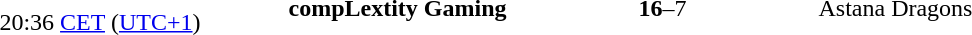<table>
<tr>
<td style="text-align:right" width="150px"><br>20:36 <a href='#'>CET</a> (<a href='#'>UTC+1</a>)</td>
<td style="text-align:right" width="200px"><strong>compLextity Gaming</strong></td>
<td style="text-align:center" width="200px"><strong>16</strong>–7<br></td>
<td style="text-align:left">Astana Dragons</td>
</tr>
</table>
